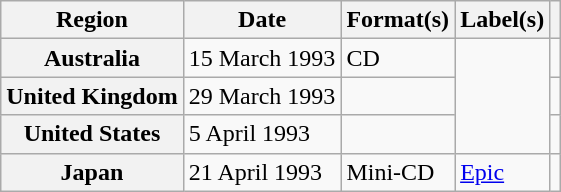<table class="wikitable plainrowheaders">
<tr>
<th scope="col">Region</th>
<th scope="col">Date</th>
<th scope="col">Format(s)</th>
<th scope="col">Label(s)</th>
<th scope="col"></th>
</tr>
<tr>
<th scope="row">Australia</th>
<td>15 March 1993</td>
<td>CD</td>
<td rowspan="3"></td>
<td></td>
</tr>
<tr>
<th scope="row">United Kingdom</th>
<td>29 March 1993</td>
<td></td>
<td></td>
</tr>
<tr>
<th scope="row">United States</th>
<td>5 April 1993</td>
<td></td>
<td></td>
</tr>
<tr>
<th scope="row">Japan</th>
<td>21 April 1993</td>
<td>Mini-CD</td>
<td><a href='#'>Epic</a></td>
<td></td>
</tr>
</table>
